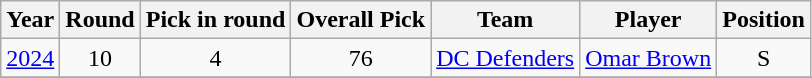<table class="wikitable" style="text-align: center;">
<tr>
<th>Year</th>
<th>Round</th>
<th>Pick in round</th>
<th>Overall Pick</th>
<th>Team</th>
<th>Player</th>
<th>Position</th>
</tr>
<tr>
<td><a href='#'>2024</a></td>
<td>10</td>
<td>4</td>
<td>76</td>
<td><a href='#'>DC Defenders</a></td>
<td><a href='#'>Omar Brown</a></td>
<td>S</td>
</tr>
<tr>
</tr>
</table>
